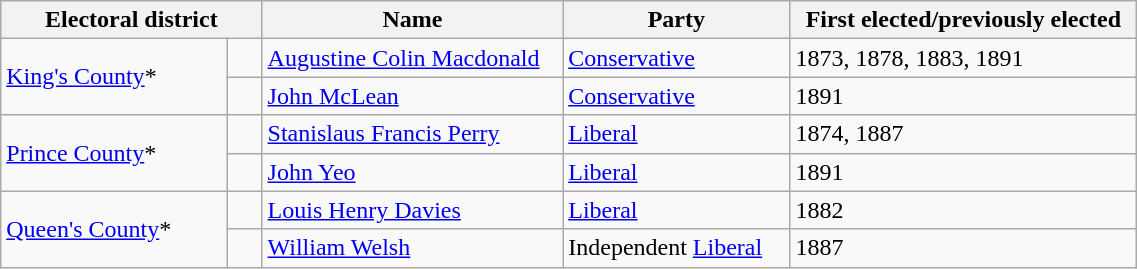<table class="wikitable" style="width:60%;">
<tr>
<th colspan="2" style="width:23%;">Electoral district</th>
<th>Name</th>
<th width=20%>Party</th>
<th>First elected/previously elected</th>
</tr>
<tr>
<td style="width:20%;" rowspan="2"><a href='#'>King's County</a>*</td>
<td></td>
<td><a href='#'>Augustine Colin Macdonald</a></td>
<td><a href='#'>Conservative</a></td>
<td>1873, 1878, 1883, 1891</td>
</tr>
<tr>
<td></td>
<td><a href='#'>John McLean</a></td>
<td><a href='#'>Conservative</a></td>
<td>1891</td>
</tr>
<tr>
<td rowspan=2><a href='#'>Prince County</a>*</td>
<td></td>
<td><a href='#'>Stanislaus Francis Perry</a></td>
<td><a href='#'>Liberal</a></td>
<td>1874, 1887</td>
</tr>
<tr>
<td></td>
<td><a href='#'>John Yeo</a></td>
<td><a href='#'>Liberal</a></td>
<td>1891</td>
</tr>
<tr>
<td rowspan=2><a href='#'>Queen's County</a>*</td>
<td></td>
<td><a href='#'>Louis Henry Davies</a></td>
<td><a href='#'>Liberal</a></td>
<td>1882</td>
</tr>
<tr>
<td></td>
<td><a href='#'>William Welsh</a></td>
<td>Independent <a href='#'>Liberal</a></td>
<td>1887</td>
</tr>
</table>
